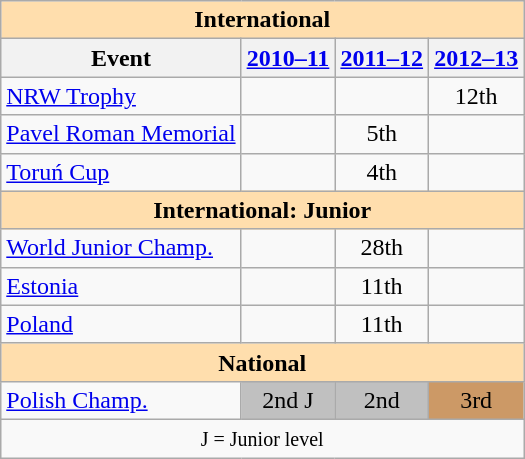<table class="wikitable" style="text-align:center">
<tr>
<th style="background-color: #ffdead; " colspan=4 align=center>International</th>
</tr>
<tr>
<th>Event</th>
<th><a href='#'>2010–11</a></th>
<th><a href='#'>2011–12</a></th>
<th><a href='#'>2012–13</a></th>
</tr>
<tr>
<td align=left><a href='#'>NRW Trophy</a></td>
<td></td>
<td></td>
<td>12th</td>
</tr>
<tr>
<td align=left><a href='#'>Pavel Roman Memorial</a></td>
<td></td>
<td>5th</td>
<td></td>
</tr>
<tr>
<td align=left><a href='#'>Toruń Cup</a></td>
<td></td>
<td>4th</td>
<td></td>
</tr>
<tr>
<th style="background-color: #ffdead; " colspan=4 align=center>International: Junior</th>
</tr>
<tr>
<td align=left><a href='#'>World Junior Champ.</a></td>
<td></td>
<td>28th</td>
<td></td>
</tr>
<tr>
<td align=left> <a href='#'>Estonia</a></td>
<td></td>
<td>11th</td>
<td></td>
</tr>
<tr>
<td align=left> <a href='#'>Poland</a></td>
<td></td>
<td>11th</td>
<td></td>
</tr>
<tr>
<th style="background-color: #ffdead; " colspan=4 align=center>National</th>
</tr>
<tr>
<td align=left><a href='#'>Polish Champ.</a></td>
<td bgcolor=silver>2nd J</td>
<td bgcolor=silver>2nd</td>
<td bgcolor=cc9966>3rd</td>
</tr>
<tr>
<td colspan=4 align=center><small> J = Junior level </small></td>
</tr>
</table>
